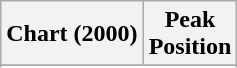<table class="wikitable">
<tr>
<th align="left">Chart (2000)</th>
<th align="left">Peak<br>Position</th>
</tr>
<tr>
</tr>
<tr>
</tr>
<tr>
</tr>
</table>
